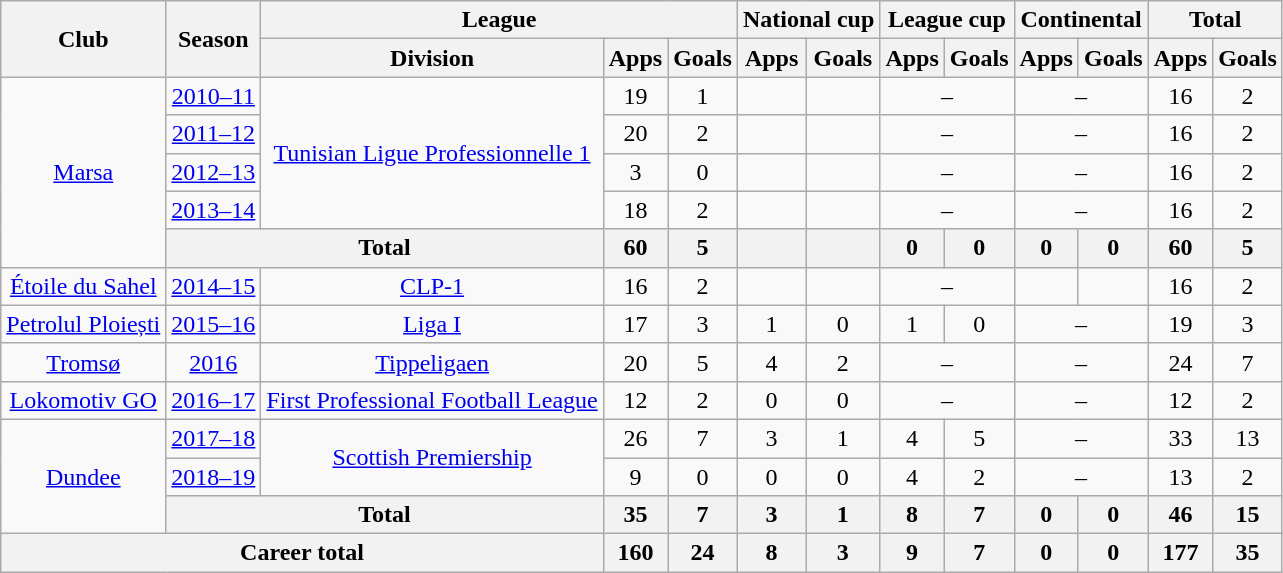<table class="wikitable" style="text-align: center;">
<tr>
<th rowspan="2">Club</th>
<th rowspan="2">Season</th>
<th colspan="3">League</th>
<th colspan="2">National cup</th>
<th colspan="2">League cup</th>
<th colspan="2">Continental</th>
<th colspan="2">Total</th>
</tr>
<tr>
<th>Division</th>
<th>Apps</th>
<th>Goals</th>
<th>Apps</th>
<th>Goals</th>
<th>Apps</th>
<th>Goals</th>
<th>Apps</th>
<th>Goals</th>
<th>Apps</th>
<th>Goals</th>
</tr>
<tr>
<td rowspan="5"><a href='#'>Marsa</a></td>
<td><a href='#'>2010–11</a></td>
<td rowspan="4"><a href='#'>Tunisian Ligue Professionnelle 1</a></td>
<td>19</td>
<td>1</td>
<td></td>
<td></td>
<td colspan="2">–</td>
<td colspan="2">–</td>
<td>16</td>
<td>2</td>
</tr>
<tr>
<td><a href='#'>2011–12</a></td>
<td>20</td>
<td>2</td>
<td></td>
<td></td>
<td colspan="2">–</td>
<td colspan="2">–</td>
<td>16</td>
<td>2</td>
</tr>
<tr>
<td><a href='#'>2012–13</a></td>
<td>3</td>
<td>0</td>
<td></td>
<td></td>
<td colspan="2">–</td>
<td colspan="2">–</td>
<td>16</td>
<td>2</td>
</tr>
<tr>
<td><a href='#'>2013–14</a></td>
<td>18</td>
<td>2</td>
<td></td>
<td></td>
<td colspan="2">–</td>
<td colspan="2">–</td>
<td>16</td>
<td>2</td>
</tr>
<tr>
<th colspan="2">Total</th>
<th>60</th>
<th>5</th>
<th></th>
<th></th>
<th>0</th>
<th>0</th>
<th>0</th>
<th>0</th>
<th>60</th>
<th>5</th>
</tr>
<tr>
<td><a href='#'>Étoile du Sahel</a></td>
<td><a href='#'>2014–15</a></td>
<td><a href='#'>CLP-1</a></td>
<td>16</td>
<td>2</td>
<td></td>
<td></td>
<td colspan="2">–</td>
<td></td>
<td></td>
<td>16</td>
<td>2</td>
</tr>
<tr>
<td><a href='#'>Petrolul Ploiești</a></td>
<td><a href='#'>2015–16</a></td>
<td><a href='#'>Liga I</a></td>
<td>17</td>
<td>3</td>
<td>1</td>
<td>0</td>
<td>1</td>
<td>0</td>
<td colspan="2">–</td>
<td>19</td>
<td>3</td>
</tr>
<tr>
<td><a href='#'>Tromsø</a></td>
<td><a href='#'>2016</a></td>
<td><a href='#'>Tippeligaen</a></td>
<td>20</td>
<td>5</td>
<td>4</td>
<td>2</td>
<td colspan="2">–</td>
<td colspan="2">–</td>
<td>24</td>
<td>7</td>
</tr>
<tr>
<td><a href='#'>Lokomotiv GO</a></td>
<td><a href='#'>2016–17</a></td>
<td><a href='#'>First Professional Football League</a></td>
<td>12</td>
<td>2</td>
<td>0</td>
<td>0</td>
<td colspan="2">–</td>
<td colspan="2">–</td>
<td>12</td>
<td>2</td>
</tr>
<tr>
<td rowspan="3"><a href='#'>Dundee</a></td>
<td><a href='#'>2017–18</a></td>
<td rowspan="2"><a href='#'>Scottish Premiership</a></td>
<td>26</td>
<td>7</td>
<td>3</td>
<td>1</td>
<td>4</td>
<td>5</td>
<td colspan="2">–</td>
<td>33</td>
<td>13</td>
</tr>
<tr>
<td><a href='#'>2018–19</a></td>
<td>9</td>
<td>0</td>
<td>0</td>
<td>0</td>
<td>4</td>
<td>2</td>
<td colspan="2">–</td>
<td>13</td>
<td>2</td>
</tr>
<tr>
<th colspan="2">Total</th>
<th>35</th>
<th>7</th>
<th>3</th>
<th>1</th>
<th>8</th>
<th>7</th>
<th>0</th>
<th>0</th>
<th>46</th>
<th>15</th>
</tr>
<tr>
<th colspan="3">Career total</th>
<th>160</th>
<th>24</th>
<th>8</th>
<th>3</th>
<th>9</th>
<th>7</th>
<th>0</th>
<th>0</th>
<th>177</th>
<th>35</th>
</tr>
</table>
